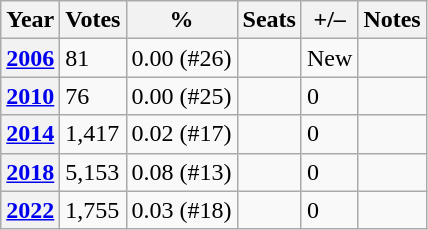<table class="wikitable">
<tr>
<th>Year</th>
<th>Votes</th>
<th>%</th>
<th>Seats</th>
<th>+/–</th>
<th>Notes</th>
</tr>
<tr>
<th><a href='#'>2006</a></th>
<td>81</td>
<td>0.00 (#26)</td>
<td></td>
<td>New</td>
<td></td>
</tr>
<tr>
<th><a href='#'>2010</a></th>
<td>76</td>
<td>0.00 (#25)</td>
<td></td>
<td> 0</td>
<td></td>
</tr>
<tr>
<th><a href='#'>2014</a></th>
<td>1,417</td>
<td>0.02 (#17)</td>
<td></td>
<td> 0</td>
<td></td>
</tr>
<tr>
<th><a href='#'>2018</a></th>
<td>5,153</td>
<td>0.08 (#13)</td>
<td></td>
<td> 0</td>
<td></td>
</tr>
<tr>
<th><a href='#'>2022</a></th>
<td>1,755</td>
<td>0.03 (#18)</td>
<td></td>
<td> 0</td>
<td></td>
</tr>
</table>
